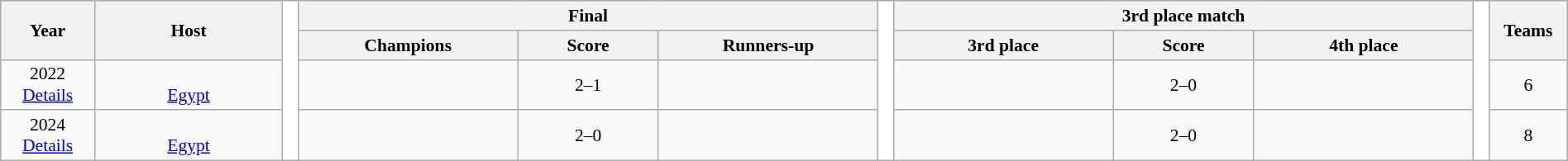<table class="wikitable" style="font-size:90%; width: 100%; text-align: center;">
<tr style="background-color:#c1d8ff;">
<th rowspan=2 width=6%>Year</th>
<th rowspan=2 width=12%>Host</th>
<th width=1% rowspan=4 style="background-color:#ffffff;"></th>
<th colspan=3>Final</th>
<th width=1% rowspan=4 style="background-color:#ffffff;"></th>
<th colspan=3>3rd place match</th>
<th width=1% rowspan=4 style="background-color:#ffffff;"></th>
<th rowspan=2 width=5%>Teams</th>
</tr>
<tr style="background-color:#efefef;">
<th width=14%>Champions</th>
<th width=9%>Score</th>
<th width=14%>Runners-up</th>
<th width=14%>3rd place</th>
<th width=9%>Score</th>
<th width=14%>4th place</th>
</tr>
<tr>
<td>2022<br><a href='#'>Details</a></td>
<td><br><a href='#'>Egypt</a></td>
<td></td>
<td>2–1</td>
<td></td>
<td></td>
<td>2–0</td>
<td></td>
<td>6</td>
</tr>
<tr>
<td>2024<br><a href='#'>Details</a></td>
<td><br><a href='#'>Egypt</a></td>
<td></td>
<td>2–0</td>
<td></td>
<td></td>
<td>2–0</td>
<td></td>
<td>8</td>
</tr>
</table>
